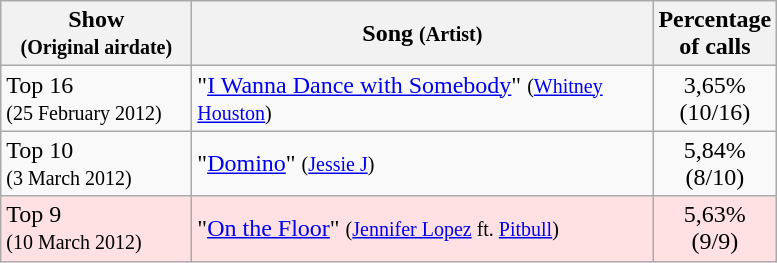<table class="wikitable">
<tr ">
<th style="width:120px;">Show<br><small>(Original airdate)</small></th>
<th style="width:300px;">Song <small>(Artist)</small></th>
<th style="width:28px;">Percentage of calls</th>
</tr>
<tr>
<td align="left">Top 16<br><small>(25 February 2012)</small></td>
<td align="left">"<a href='#'>I Wanna Dance with Somebody</a>" <small>(<a href='#'>Whitney Houston</a>)</small></td>
<td style="text-align:center;">3,65% (10/16)</td>
</tr>
<tr>
<td align="left">Top 10<br><small>(3 March 2012)</small></td>
<td align="left">"<a href='#'>Domino</a>" <small>(<a href='#'>Jessie J</a>)</small></td>
<td style="text-align:center;">5,84% (8/10)</td>
</tr>
<tr bgcolor="#FFE1E4">
<td align="left">Top 9<br><small>(10 March 2012)</small></td>
<td align="left">"<a href='#'>On the Floor</a>" <small>(<a href='#'>Jennifer Lopez</a> ft. <a href='#'>Pitbull</a>)</small></td>
<td style="text-align:center;">5,63% (9/9)</td>
</tr>
</table>
